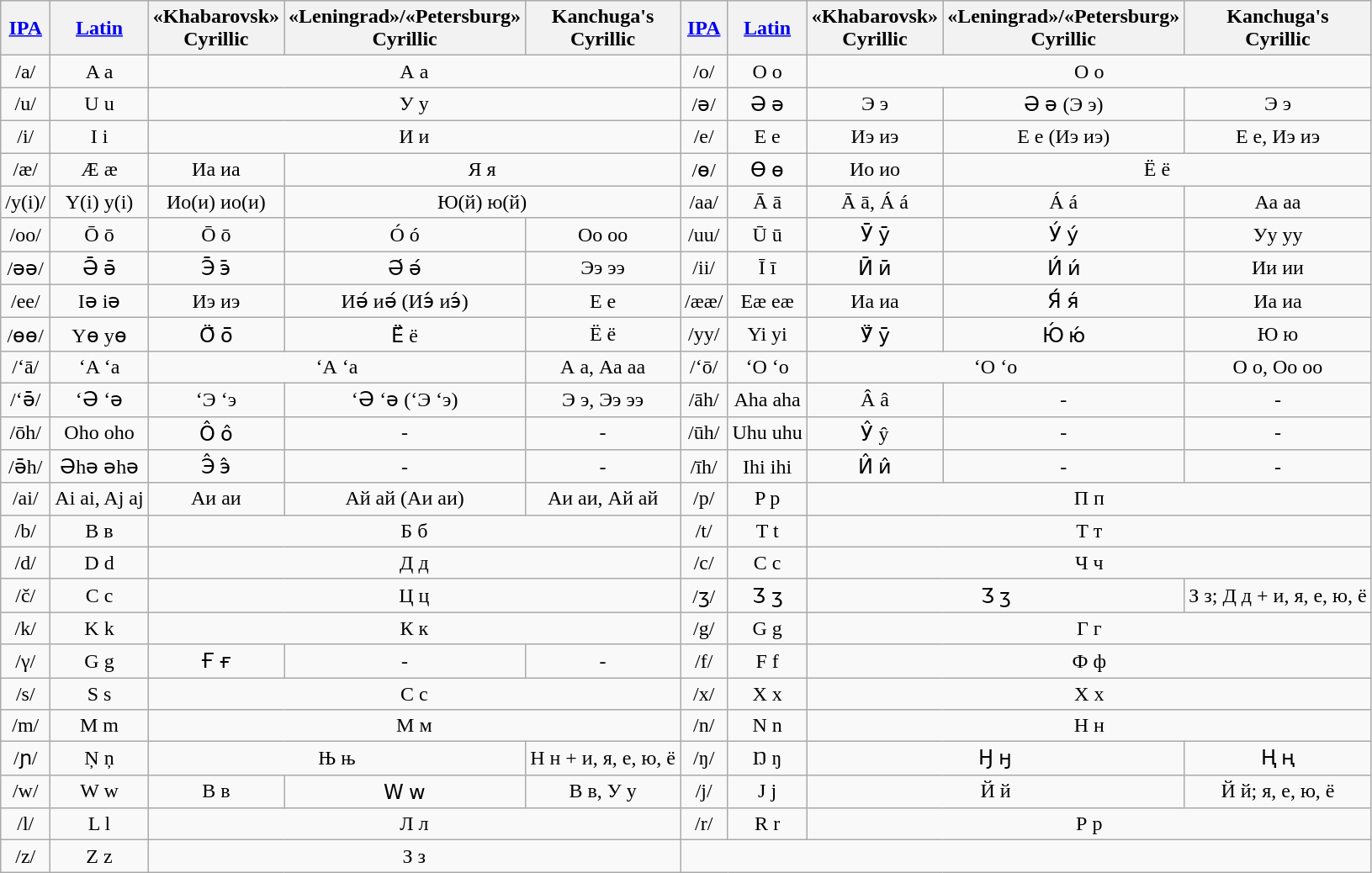<table class="wikitable" style="text-align: center;">
<tr>
<th><a href='#'>IPA</a></th>
<th><a href='#'>Latin</a></th>
<th>«Khabarovsk»<br>Cyrillic</th>
<th>«Leningrad»/«Petersburg»<br>Cyrillic</th>
<th>Kanchuga's<br>Cyrillic</th>
<th><a href='#'>IPA</a></th>
<th><a href='#'>Latin</a></th>
<th>«Khabarovsk»<br>Cyrillic</th>
<th>«Leningrad»/«Petersburg»<br>Cyrillic</th>
<th>Kanchuga's<br>Cyrillic</th>
</tr>
<tr>
<td>/a/</td>
<td>A a</td>
<td colspan="3">А а</td>
<td>/o/</td>
<td>O o</td>
<td colspan="3">О о</td>
</tr>
<tr>
<td>/u/</td>
<td>U u</td>
<td colspan="3">У у</td>
<td>/ә/</td>
<td>Ә ә</td>
<td>Э э</td>
<td>Ә ә (Э э)</td>
<td>Э э</td>
</tr>
<tr>
<td>/i/</td>
<td>I i</td>
<td colspan="3">И и</td>
<td>/e/</td>
<td>E e</td>
<td>Иэ иэ</td>
<td>Е е (Иэ иэ)</td>
<td>Е е, Иэ иэ</td>
</tr>
<tr>
<td>/æ/</td>
<td>Æ æ</td>
<td>Иа иа</td>
<td colspan="2">Я я</td>
<td>/ө/</td>
<td>Ө ө</td>
<td>Ио ио</td>
<td colspan="2">Ё ё</td>
</tr>
<tr>
<td>/y(i)/</td>
<td>Y(i) y(i)</td>
<td>Ио(и) ио(и)</td>
<td colspan="2">Ю(й) ю(й)</td>
<td>/aa/</td>
<td>Ā ā</td>
<td>Ā ā, Á á</td>
<td>Á á</td>
<td>Аа аа</td>
</tr>
<tr>
<td>/oo/</td>
<td>Ō ō</td>
<td>Ō ō</td>
<td>Ó ó</td>
<td>Оо оо</td>
<td>/uu/</td>
<td>Ū ū</td>
<td>Ӯ ӯ</td>
<td>У́ у́</td>
<td>Уу уу</td>
</tr>
<tr>
<td>/əə/</td>
<td>Ə̄ ə̄</td>
<td>Э̄ э̄</td>
<td>Ә́ ә́</td>
<td>Ээ ээ</td>
<td>/ii/</td>
<td>Ī ī</td>
<td>Ӣ ӣ</td>
<td>И́ и́</td>
<td>Ии ии</td>
</tr>
<tr>
<td>/ee/</td>
<td>Iə iə</td>
<td>Иэ иэ</td>
<td>Иә́ иә́ (Иэ́ иэ́)</td>
<td>Е е</td>
<td>/ææ/</td>
<td>Eæ eæ</td>
<td>Иа иа</td>
<td>Я́ я́</td>
<td>Иа иа</td>
</tr>
<tr>
<td>/өө/</td>
<td>Yɵ yɵ</td>
<td>Ӧ̄ ӧ̄</td>
<td>Ё́ ё</td>
<td>Ё ё</td>
<td>/yy/</td>
<td>Yi yi</td>
<td>Ӱ̄ ӱ̄</td>
<td>Ю́ ю́</td>
<td>Ю ю</td>
</tr>
<tr>
<td>/‘ā/</td>
<td>‘A ‘a</td>
<td colspan="2">‘А ‘а</td>
<td>А а, Аа аа</td>
<td>/‘ō/</td>
<td>‘O ‘o</td>
<td colspan="2">‘О ‘о</td>
<td>О о, Оо оо</td>
</tr>
<tr>
<td>/‘ə̄/</td>
<td>‘Ə ‘ə</td>
<td>‘Э ‘э</td>
<td>‘Ә ‘ә (‘Э ‘э)</td>
<td>Э э, Ээ ээ</td>
<td>/āh/</td>
<td>Aha aha</td>
<td>Â â</td>
<td>-</td>
<td>-</td>
</tr>
<tr>
<td>/ōh/</td>
<td>Oho oho</td>
<td>О̂ о̂</td>
<td>-</td>
<td>-</td>
<td>/ūh/</td>
<td>Uhu uhu</td>
<td>У̂ ŷ</td>
<td>-</td>
<td>-</td>
</tr>
<tr>
<td>/ə̄h/</td>
<td>Əhə əhə</td>
<td>Э̂ э̂</td>
<td>-</td>
<td>-</td>
<td>/īh/</td>
<td>Ihi ihi</td>
<td>И̂ и̂</td>
<td>-</td>
<td>-</td>
</tr>
<tr>
<td>/ai/</td>
<td>Ai ai, Aj aj</td>
<td>Аи аи</td>
<td>Ай ай (Аи аи)</td>
<td>Аи аи, Ай ай</td>
<td>/p/</td>
<td>P p</td>
<td colspan="3">П п</td>
</tr>
<tr>
<td>/b/</td>
<td>B в</td>
<td colspan="3">Б б</td>
<td>/t/</td>
<td>T t</td>
<td colspan="3">Т т</td>
</tr>
<tr>
<td>/d/</td>
<td>D d</td>
<td colspan="3">Д д</td>
<td>/c/</td>
<td>C c</td>
<td colspan="3">Ч ч</td>
</tr>
<tr>
<td>/č/</td>
<td>C c</td>
<td colspan="3">Ц ц</td>
<td>/ʒ/</td>
<td>Ʒ ʒ</td>
<td colspan="2">Ӡ ӡ</td>
<td>З з; Д д + и, я, е, ю, ё</td>
</tr>
<tr>
<td>/k/</td>
<td>K k</td>
<td colspan="3">К к</td>
<td>/g/</td>
<td>G g</td>
<td colspan="3">Г г</td>
</tr>
<tr>
<td>/γ/</td>
<td>G g</td>
<td>Ғ ғ</td>
<td>-</td>
<td>-</td>
<td>/f/</td>
<td>F f</td>
<td colspan="3">Ф ф</td>
</tr>
<tr>
<td>/s/</td>
<td>S s</td>
<td colspan="3">С с</td>
<td>/x/</td>
<td>X x</td>
<td colspan="3">Х х</td>
</tr>
<tr>
<td>/m/</td>
<td>M m</td>
<td colspan="3">М м</td>
<td>/n/</td>
<td>N n</td>
<td colspan="3">Н н</td>
</tr>
<tr>
<td>/ɲ/</td>
<td>Ņ ņ</td>
<td colspan="2">Њ њ</td>
<td>Н н + и, я, е, ю, ё</td>
<td>/ŋ/</td>
<td>Ŋ ŋ</td>
<td colspan="2">Ӈ ӈ</td>
<td>Ң ң</td>
</tr>
<tr>
<td>/w/</td>
<td>W w</td>
<td>В в</td>
<td>Ԝ ԝ</td>
<td>В в, У у</td>
<td>/j/</td>
<td>J j</td>
<td colspan="2">Й й</td>
<td>Й й; я, е, ю, ё</td>
</tr>
<tr>
<td>/l/</td>
<td>L l</td>
<td colspan="3">Л л</td>
<td>/r/</td>
<td>R r</td>
<td colspan="3">Р р</td>
</tr>
<tr>
<td>/z/</td>
<td>Z z</td>
<td colspan="3">З з</td>
</tr>
</table>
